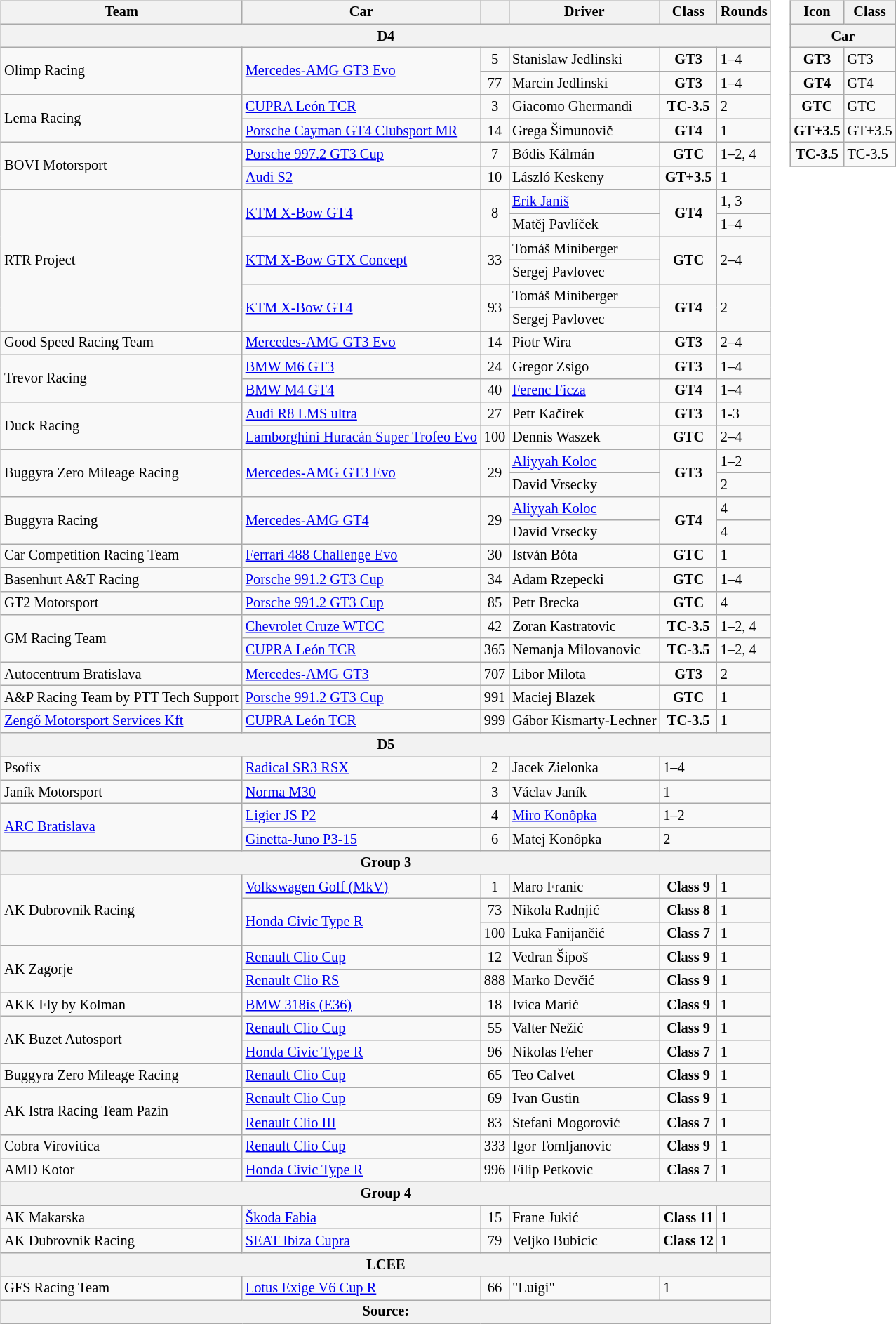<table>
<tr>
<td><br><table class="wikitable" style="font-size: 85%;">
<tr>
<th>Team</th>
<th>Car</th>
<th></th>
<th>Driver</th>
<th>Class</th>
<th>Rounds</th>
</tr>
<tr>
<th colspan="6">D4</th>
</tr>
<tr>
<td rowspan="2"> Olimp Racing</td>
<td rowspan="2"><a href='#'>Mercedes-AMG GT3 Evo</a></td>
<td align="center">5</td>
<td> Stanislaw Jedlinski</td>
<td align="center"><strong><span>GT3</span></strong></td>
<td>1–4</td>
</tr>
<tr>
<td align="center">77</td>
<td> Marcin Jedlinski</td>
<td align="center"><strong><span>GT3</span></strong></td>
<td>1–4</td>
</tr>
<tr>
<td rowspan="2"> Lema Racing</td>
<td><a href='#'>CUPRA León TCR</a></td>
<td align="center">3</td>
<td> Giacomo Ghermandi</td>
<td align="center"><strong><span>TC-3.5</span></strong></td>
<td>2</td>
</tr>
<tr>
<td><a href='#'>Porsche Cayman GT4 Clubsport MR</a></td>
<td align="center">14</td>
<td> Grega Šimunovič</td>
<td align="center"><strong><span>GT4</span></strong></td>
<td>1</td>
</tr>
<tr>
<td rowspan="2"> BOVI Motorsport</td>
<td><a href='#'>Porsche 997.2 GT3 Cup</a></td>
<td align="center">7</td>
<td> Bódis Kálmán</td>
<td align="center"><strong><span>GTC</span></strong></td>
<td>1–2, 4</td>
</tr>
<tr>
<td><a href='#'>Audi S2</a></td>
<td align="center">10</td>
<td> László Keskeny</td>
<td align="center"><strong><span>GT+3.5</span></strong></td>
<td>1</td>
</tr>
<tr>
<td rowspan="6"> RTR Project</td>
<td rowspan="2"><a href='#'>KTM X-Bow GT4</a></td>
<td rowspan="2" align="center">8</td>
<td> <a href='#'>Erik Janiš</a></td>
<td rowspan="2" align="center"><strong><span>GT4</span></strong></td>
<td>1, 3</td>
</tr>
<tr>
<td> Matěj Pavlíček</td>
<td>1–4</td>
</tr>
<tr>
<td rowspan="2"><a href='#'>KTM X-Bow GTX Concept</a></td>
<td rowspan="2" align="center">33</td>
<td> Tomáš Miniberger</td>
<td rowspan="2" align="center"><strong><span>GTC</span></strong></td>
<td rowspan="2">2–4</td>
</tr>
<tr>
<td> Sergej Pavlovec</td>
</tr>
<tr>
<td rowspan="2"><a href='#'>KTM X-Bow GT4</a></td>
<td rowspan="2"  align="center">93</td>
<td> Tomáš Miniberger</td>
<td rowspan="2"  align="center"><strong><span>GT4</span></strong></td>
<td rowspan="2">2</td>
</tr>
<tr>
<td> Sergej Pavlovec</td>
</tr>
<tr>
<td> Good Speed Racing Team</td>
<td><a href='#'>Mercedes-AMG GT3 Evo</a></td>
<td align="center">14</td>
<td> Piotr Wira</td>
<td align="center"><strong><span>GT3</span></strong></td>
<td>2–4</td>
</tr>
<tr>
<td rowspan="2"> Trevor Racing</td>
<td><a href='#'>BMW M6 GT3</a></td>
<td align="center">24</td>
<td> Gregor Zsigo</td>
<td align="center"><strong><span>GT3</span></strong></td>
<td>1–4</td>
</tr>
<tr>
<td><a href='#'>BMW M4 GT4</a></td>
<td align="center">40</td>
<td> <a href='#'>Ferenc Ficza</a></td>
<td align="center"><strong><span>GT4</span></strong></td>
<td>1–4</td>
</tr>
<tr>
<td rowspan="2"> Duck Racing</td>
<td><a href='#'>Audi R8 LMS ultra</a></td>
<td align="center">27</td>
<td> Petr Kačírek</td>
<td align="center"><strong><span>GT3</span></strong></td>
<td>1-3</td>
</tr>
<tr>
<td><a href='#'>Lamborghini Huracán Super Trofeo Evo</a></td>
<td align="center">100</td>
<td> Dennis Waszek</td>
<td align="center"><strong><span>GTC</span></strong></td>
<td>2–4</td>
</tr>
<tr>
<td rowspan="2"> Buggyra Zero Mileage Racing</td>
<td rowspan="2"><a href='#'>Mercedes-AMG GT3 Evo</a></td>
<td rowspan="2" align="center">29</td>
<td> <a href='#'>Aliyyah Koloc</a></td>
<td rowspan="2" align="center"><strong><span>GT3</span></strong></td>
<td>1–2</td>
</tr>
<tr>
<td> David Vrsecky</td>
<td>2</td>
</tr>
<tr>
<td rowspan="2"> Buggyra Racing</td>
<td rowspan="2"><a href='#'>Mercedes-AMG GT4</a></td>
<td rowspan="2" align="center">29</td>
<td> <a href='#'>Aliyyah Koloc</a></td>
<td rowspan="2" align="center"><strong><span>GT4</span></strong></td>
<td>4</td>
</tr>
<tr>
<td> David Vrsecky</td>
<td>4</td>
</tr>
<tr>
<td> Car Competition Racing Team</td>
<td><a href='#'>Ferrari 488 Challenge Evo</a></td>
<td align="center">30</td>
<td> István Bóta</td>
<td align="center"><strong><span>GTC</span></strong></td>
<td>1</td>
</tr>
<tr>
<td> Basenhurt A&T Racing</td>
<td><a href='#'>Porsche 991.2 GT3 Cup</a></td>
<td align="center">34</td>
<td> Adam Rzepecki</td>
<td align="center"><strong><span>GTC</span></strong></td>
<td>1–4</td>
</tr>
<tr>
<td> GT2 Motorsport</td>
<td><a href='#'>Porsche 991.2 GT3 Cup</a></td>
<td align="center">85</td>
<td> Petr Brecka</td>
<td align="center"><strong><span>GTC</span></strong></td>
<td>4</td>
</tr>
<tr>
<td rowspan="2"> GM Racing Team</td>
<td><a href='#'>Chevrolet Cruze WTCC</a></td>
<td align="center">42</td>
<td> Zoran Kastratovic</td>
<td align="center"><strong><span>TC-3.5</span></strong></td>
<td>1–2, 4</td>
</tr>
<tr>
<td><a href='#'>CUPRA León TCR</a></td>
<td align="center">365</td>
<td> Nemanja Milovanovic</td>
<td align="center"><strong><span>TC-3.5</span></strong></td>
<td>1–2, 4</td>
</tr>
<tr>
<td> Autocentrum Bratislava</td>
<td><a href='#'>Mercedes-AMG GT3</a></td>
<td align="center">707</td>
<td> Libor Milota</td>
<td align="center"><strong><span>GT3</span></strong></td>
<td>2</td>
</tr>
<tr>
<td> A&P Racing Team by PTT Tech Support</td>
<td><a href='#'>Porsche 991.2 GT3 Cup</a></td>
<td align="center">991</td>
<td> Maciej Blazek</td>
<td align="center"><strong><span>GTC</span></strong></td>
<td>1</td>
</tr>
<tr>
<td> <a href='#'>Zengő Motorsport Services Kft</a></td>
<td><a href='#'>CUPRA León TCR</a></td>
<td align="center">999</td>
<td> Gábor Kismarty-Lechner</td>
<td align="center"><strong><span>TC-3.5</span></strong></td>
<td>1</td>
</tr>
<tr>
<th colspan="6">D5</th>
</tr>
<tr>
<td> Psofix</td>
<td><a href='#'>Radical SR3 RSX</a></td>
<td align="center">2</td>
<td> Jacek Zielonka</td>
<td colspan="2">1–4</td>
</tr>
<tr>
<td> Janík Motorsport</td>
<td><a href='#'>Norma M30</a></td>
<td align="center">3</td>
<td> Václav Janík</td>
<td colspan="2">1</td>
</tr>
<tr>
<td rowspan=2> <a href='#'>ARC Bratislava</a></td>
<td><a href='#'>Ligier JS P2</a></td>
<td align="center">4</td>
<td> <a href='#'>Miro Konôpka</a></td>
<td colspan=2>1–2</td>
</tr>
<tr>
<td><a href='#'>Ginetta-Juno P3-15</a></td>
<td align="center">6</td>
<td> Matej Konôpka</td>
<td colspan=2>2</td>
</tr>
<tr>
<th colspan="6">Group 3</th>
</tr>
<tr>
<td rowspan="3"> AK Dubrovnik Racing</td>
<td><a href='#'>Volkswagen Golf (MkV)</a></td>
<td align="center">1</td>
<td> Maro Franic</td>
<td align="center"><strong>Class 9</strong></td>
<td>1</td>
</tr>
<tr>
<td rowspan="2"><a href='#'>Honda Civic Type R</a></td>
<td align="center">73</td>
<td> Nikola Radnjić</td>
<td align="center"><strong>Class 8</strong></td>
<td>1</td>
</tr>
<tr>
<td align="center">100</td>
<td> Luka Fanijančić</td>
<td align="center"><strong>Class 7</strong></td>
<td>1</td>
</tr>
<tr>
<td rowspan="2"> AK Zagorje</td>
<td><a href='#'>Renault Clio Cup</a></td>
<td align="center">12</td>
<td> Vedran Šipoš</td>
<td align="center"><strong>Class 9</strong></td>
<td>1</td>
</tr>
<tr>
<td><a href='#'>Renault Clio RS</a></td>
<td align="center">888</td>
<td> Marko Devčić</td>
<td align="center"><strong>Class 9</strong></td>
<td>1</td>
</tr>
<tr>
<td> AKK Fly by Kolman</td>
<td><a href='#'>BMW 318is (E36)</a></td>
<td align="center">18</td>
<td> Ivica Marić</td>
<td align="center"><strong>Class 9</strong></td>
<td>1</td>
</tr>
<tr>
<td rowspan="2"> AK Buzet Autosport</td>
<td><a href='#'>Renault Clio Cup</a></td>
<td align="center">55</td>
<td> Valter Nežić</td>
<td align="center"><strong>Class 9</strong></td>
<td>1</td>
</tr>
<tr>
<td><a href='#'>Honda Civic Type R</a></td>
<td align="center">96</td>
<td> Nikolas Feher</td>
<td align="center"><strong>Class 7</strong></td>
<td>1</td>
</tr>
<tr>
<td> Buggyra Zero Mileage Racing</td>
<td><a href='#'>Renault Clio Cup</a></td>
<td align="center">65</td>
<td> Teo Calvet</td>
<td align="center"><strong>Class 9</strong></td>
<td>1</td>
</tr>
<tr>
<td rowspan="2"> AK Istra Racing Team Pazin</td>
<td><a href='#'>Renault Clio Cup</a></td>
<td align="center">69</td>
<td> Ivan Gustin</td>
<td align="center"><strong>Class 9</strong></td>
<td>1</td>
</tr>
<tr>
<td><a href='#'>Renault Clio III</a></td>
<td align="center">83</td>
<td> Stefani Mogorović</td>
<td align="center"><strong>Class 7</strong></td>
<td>1</td>
</tr>
<tr>
<td> Cobra Virovitica</td>
<td><a href='#'>Renault Clio Cup</a></td>
<td align="center">333</td>
<td> Igor Tomljanovic</td>
<td align="center"><strong>Class 9</strong></td>
<td>1</td>
</tr>
<tr>
<td> AMD Kotor</td>
<td><a href='#'>Honda Civic Type R</a></td>
<td align="center">996</td>
<td> Filip Petkovic</td>
<td align="center"><strong>Class 7</strong></td>
<td>1</td>
</tr>
<tr>
<th colspan="6">Group 4</th>
</tr>
<tr>
<td> AK Makarska</td>
<td><a href='#'>Škoda Fabia</a></td>
<td align="center">15</td>
<td> Frane Jukić</td>
<td align="center"><strong>Class 11</strong></td>
<td>1</td>
</tr>
<tr>
<td> AK Dubrovnik Racing</td>
<td><a href='#'>SEAT Ibiza Cupra</a></td>
<td align="center">79</td>
<td> Veljko Bubicic</td>
<td align="center"><strong>Class 12</strong></td>
<td>1</td>
</tr>
<tr>
<th colspan="6">LCEE</th>
</tr>
<tr>
<td> GFS Racing Team</td>
<td><a href='#'>Lotus Exige V6 Cup R</a></td>
<td align="center">66</td>
<td> "Luigi"</td>
<td colspan="2">1</td>
</tr>
<tr>
<th colspan="6">Source:</th>
</tr>
</table>
</td>
<td valign="top"><br><table class="wikitable" style="font-size: 85%;">
<tr>
<th>Icon</th>
<th>Class</th>
</tr>
<tr>
<th colspan="2">Car</th>
</tr>
<tr>
<td align="center"><strong><span>GT3</span></strong></td>
<td>GT3</td>
</tr>
<tr>
<td align="center"><strong><span>GT4</span></strong></td>
<td>GT4</td>
</tr>
<tr>
<td align="center"><strong><span>GTC</span></strong></td>
<td>GTC</td>
</tr>
<tr>
<td align="center"><strong><span>GT+3.5</span></strong></td>
<td>GT+3.5</td>
</tr>
<tr>
<td align="center"><strong><span>TC-3.5</span></strong></td>
<td>TC-3.5</td>
</tr>
<tr>
</tr>
</table>
</td>
</tr>
</table>
